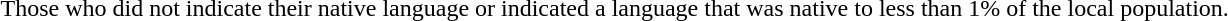<table>
<tr>
<td> Those who did not indicate their native language or indicated a language that was native to less than 1% of the local population.</td>
</tr>
</table>
